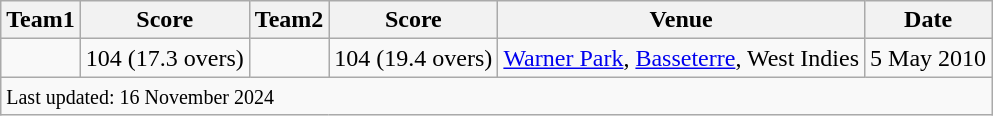<table class="wikitable sortable">
<tr>
<th>Team1</th>
<th>Score</th>
<th>Team2</th>
<th>Score</th>
<th>Venue</th>
<th>Date</th>
</tr>
<tr>
<td></td>
<td>104 (17.3 overs)</td>
<td></td>
<td>104 (19.4 overs)</td>
<td><a href='#'>Warner Park</a>, <a href='#'>Basseterre</a>, West Indies</td>
<td>5 May 2010</td>
</tr>
<tr>
<td colspan="6"><small>Last updated: 16 November 2024</small></td>
</tr>
</table>
